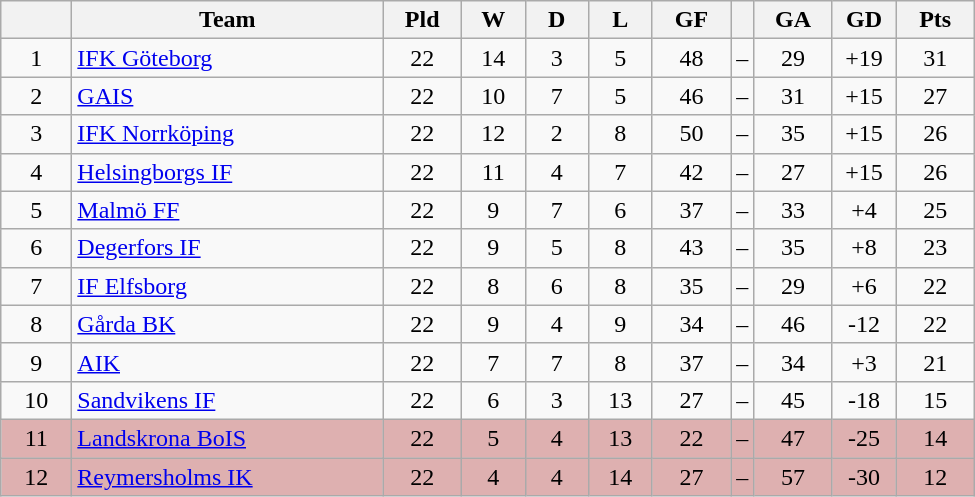<table class="wikitable" style="text-align: center;">
<tr>
<th style="width: 40px;"></th>
<th style="width: 200px;">Team</th>
<th style="width: 45px;">Pld</th>
<th style="width: 35px;">W</th>
<th style="width: 35px;">D</th>
<th style="width: 35px;">L</th>
<th style="width: 45px;">GF</th>
<th></th>
<th style="width: 45px;">GA</th>
<th style="width: 35px;">GD</th>
<th style="width: 45px;">Pts</th>
</tr>
<tr>
<td>1</td>
<td style="text-align: left;"><a href='#'>IFK Göteborg</a></td>
<td>22</td>
<td>14</td>
<td>3</td>
<td>5</td>
<td>48</td>
<td>–</td>
<td>29</td>
<td>+19</td>
<td>31</td>
</tr>
<tr>
<td>2</td>
<td style="text-align: left;"><a href='#'>GAIS</a></td>
<td>22</td>
<td>10</td>
<td>7</td>
<td>5</td>
<td>46</td>
<td>–</td>
<td>31</td>
<td>+15</td>
<td>27</td>
</tr>
<tr>
<td>3</td>
<td style="text-align: left;"><a href='#'>IFK Norrköping</a></td>
<td>22</td>
<td>12</td>
<td>2</td>
<td>8</td>
<td>50</td>
<td>–</td>
<td>35</td>
<td>+15</td>
<td>26</td>
</tr>
<tr>
<td>4</td>
<td style="text-align: left;"><a href='#'>Helsingborgs IF</a></td>
<td>22</td>
<td>11</td>
<td>4</td>
<td>7</td>
<td>42</td>
<td>–</td>
<td>27</td>
<td>+15</td>
<td>26</td>
</tr>
<tr>
<td>5</td>
<td style="text-align: left;"><a href='#'>Malmö FF</a></td>
<td>22</td>
<td>9</td>
<td>7</td>
<td>6</td>
<td>37</td>
<td>–</td>
<td>33</td>
<td>+4</td>
<td>25</td>
</tr>
<tr>
<td>6</td>
<td style="text-align: left;"><a href='#'>Degerfors IF</a></td>
<td>22</td>
<td>9</td>
<td>5</td>
<td>8</td>
<td>43</td>
<td>–</td>
<td>35</td>
<td>+8</td>
<td>23</td>
</tr>
<tr>
<td>7</td>
<td style="text-align: left;"><a href='#'>IF Elfsborg</a></td>
<td>22</td>
<td>8</td>
<td>6</td>
<td>8</td>
<td>35</td>
<td>–</td>
<td>29</td>
<td>+6</td>
<td>22</td>
</tr>
<tr>
<td>8</td>
<td style="text-align: left;"><a href='#'>Gårda BK</a></td>
<td>22</td>
<td>9</td>
<td>4</td>
<td>9</td>
<td>34</td>
<td>–</td>
<td>46</td>
<td>-12</td>
<td>22</td>
</tr>
<tr>
<td>9</td>
<td style="text-align: left;"><a href='#'>AIK</a></td>
<td>22</td>
<td>7</td>
<td>7</td>
<td>8</td>
<td>37</td>
<td>–</td>
<td>34</td>
<td>+3</td>
<td>21</td>
</tr>
<tr>
<td>10</td>
<td style="text-align: left;"><a href='#'>Sandvikens IF</a></td>
<td>22</td>
<td>6</td>
<td>3</td>
<td>13</td>
<td>27</td>
<td>–</td>
<td>45</td>
<td>-18</td>
<td>15</td>
</tr>
<tr style="background: #deb0b0">
<td>11</td>
<td style="text-align: left;"><a href='#'>Landskrona BoIS</a></td>
<td>22</td>
<td>5</td>
<td>4</td>
<td>13</td>
<td>22</td>
<td>–</td>
<td>47</td>
<td>-25</td>
<td>14</td>
</tr>
<tr style="background: #deb0b0">
<td>12</td>
<td style="text-align: left;"><a href='#'>Reymersholms IK</a></td>
<td>22</td>
<td>4</td>
<td>4</td>
<td>14</td>
<td>27</td>
<td>–</td>
<td>57</td>
<td>-30</td>
<td>12</td>
</tr>
</table>
